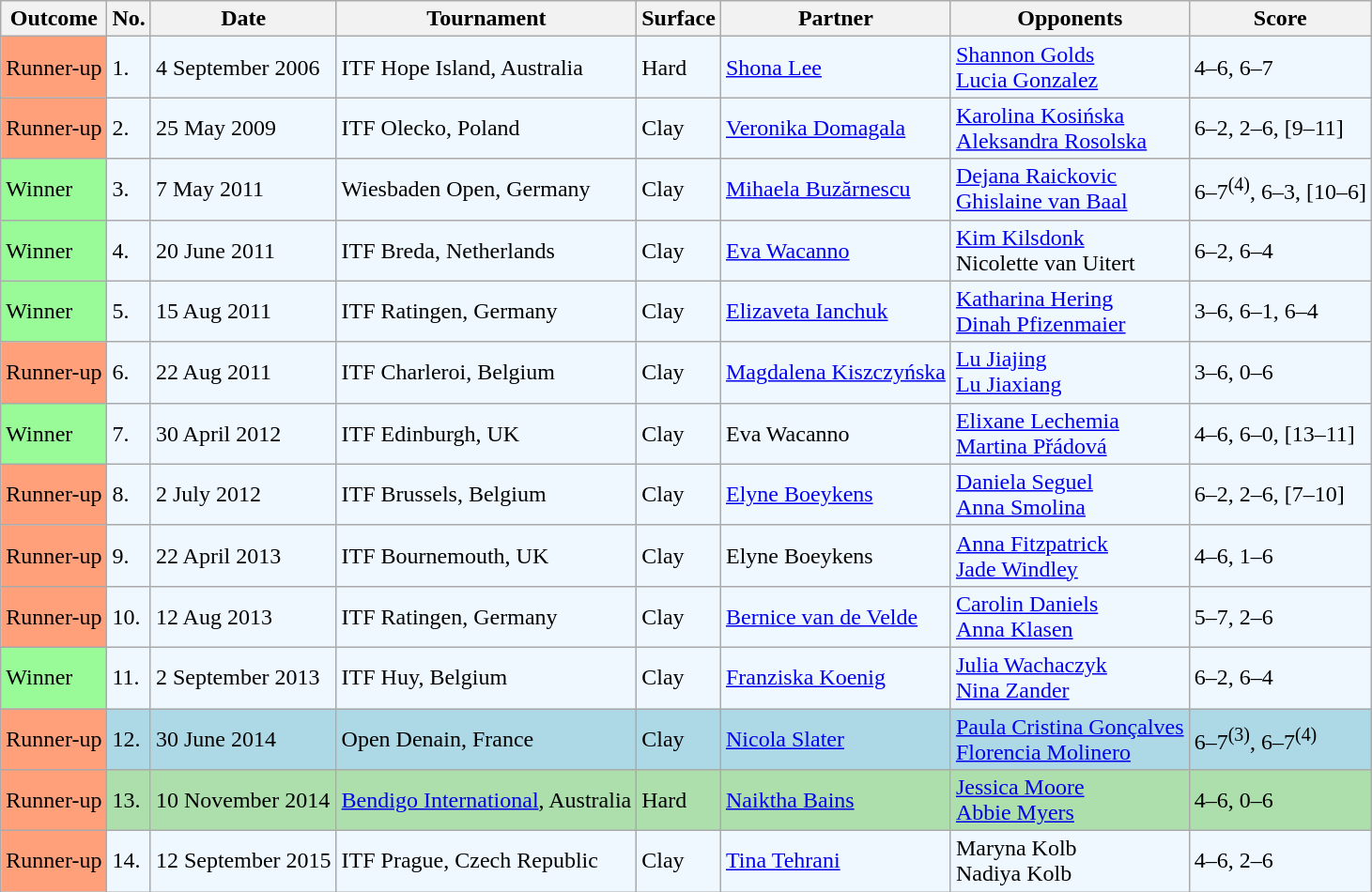<table class="sortable wikitable">
<tr>
<th>Outcome</th>
<th>No.</th>
<th>Date</th>
<th>Tournament</th>
<th>Surface</th>
<th>Partner</th>
<th>Opponents</th>
<th class="unsortable">Score</th>
</tr>
<tr style="background:#f0f8ff;">
<td bgcolor="FFA07A">Runner-up</td>
<td>1.</td>
<td>4 September 2006</td>
<td>ITF Hope Island, Australia</td>
<td>Hard</td>
<td> <a href='#'>Shona Lee</a></td>
<td> <a href='#'>Shannon Golds</a> <br>  <a href='#'>Lucia Gonzalez</a></td>
<td>4–6, 6–7</td>
</tr>
<tr style="background:#f0f8ff;">
<td bgcolor="FFA07A">Runner-up</td>
<td>2.</td>
<td>25 May 2009</td>
<td>ITF Olecko, Poland</td>
<td>Clay</td>
<td> <a href='#'>Veronika Domagala</a></td>
<td> <a href='#'>Karolina Kosińska</a> <br>  <a href='#'>Aleksandra Rosolska</a></td>
<td>6–2, 2–6, [9–11]</td>
</tr>
<tr style="background:#f0f8ff;">
<td bgcolor="98FB98">Winner</td>
<td>3.</td>
<td>7 May 2011</td>
<td>Wiesbaden Open, Germany</td>
<td>Clay</td>
<td> <a href='#'>Mihaela Buzărnescu</a></td>
<td> <a href='#'>Dejana Raickovic</a> <br>  <a href='#'>Ghislaine van Baal</a></td>
<td>6–7<sup>(4)</sup>, 6–3, [10–6]</td>
</tr>
<tr style="background:#f0f8ff;">
<td bgcolor="98FB98">Winner</td>
<td>4.</td>
<td>20 June 2011</td>
<td>ITF Breda, Netherlands</td>
<td>Clay</td>
<td> <a href='#'>Eva Wacanno</a></td>
<td> <a href='#'>Kim Kilsdonk</a> <br>  Nicolette van Uitert</td>
<td>6–2, 6–4</td>
</tr>
<tr style="background:#f0f8ff;">
<td bgcolor="98FB98">Winner</td>
<td>5.</td>
<td>15 Aug 2011</td>
<td>ITF Ratingen, Germany</td>
<td>Clay</td>
<td> <a href='#'>Elizaveta Ianchuk</a></td>
<td> <a href='#'>Katharina Hering</a> <br>  <a href='#'>Dinah Pfizenmaier</a></td>
<td>3–6, 6–1, 6–4</td>
</tr>
<tr style="background:#f0f8ff;">
<td bgcolor="FFA07A">Runner-up</td>
<td>6.</td>
<td>22 Aug 2011</td>
<td>ITF Charleroi, Belgium</td>
<td>Clay</td>
<td> <a href='#'>Magdalena Kiszczyńska</a></td>
<td> <a href='#'>Lu Jiajing</a> <br>  <a href='#'>Lu Jiaxiang</a></td>
<td>3–6, 0–6</td>
</tr>
<tr style="background:#f0f8ff;">
<td bgcolor="98FB98">Winner</td>
<td>7.</td>
<td>30 April 2012</td>
<td>ITF Edinburgh, UK</td>
<td>Clay</td>
<td> Eva Wacanno</td>
<td> <a href='#'>Elixane Lechemia</a> <br>  <a href='#'>Martina Přádová</a></td>
<td>4–6, 6–0, [13–11]</td>
</tr>
<tr style="background:#f0f8ff;">
<td bgcolor="FFA07A">Runner-up</td>
<td>8.</td>
<td>2 July 2012</td>
<td>ITF Brussels, Belgium</td>
<td>Clay</td>
<td> <a href='#'>Elyne Boeykens</a></td>
<td> <a href='#'>Daniela Seguel</a> <br>  <a href='#'>Anna Smolina</a></td>
<td>6–2, 2–6, [7–10]</td>
</tr>
<tr style="background:#f0f8ff;">
<td bgcolor="FFA07A">Runner-up</td>
<td>9.</td>
<td>22 April 2013</td>
<td>ITF Bournemouth, UK</td>
<td>Clay</td>
<td> Elyne Boeykens</td>
<td> <a href='#'>Anna Fitzpatrick</a> <br>  <a href='#'>Jade Windley</a></td>
<td>4–6, 1–6</td>
</tr>
<tr style="background:#f0f8ff;">
<td bgcolor="FFA07A">Runner-up</td>
<td>10.</td>
<td>12 Aug 2013</td>
<td>ITF Ratingen, Germany</td>
<td>Clay</td>
<td> <a href='#'>Bernice van de Velde</a></td>
<td> <a href='#'>Carolin Daniels</a> <br>  <a href='#'>Anna Klasen</a></td>
<td>5–7, 2–6</td>
</tr>
<tr style="background:#f0f8ff;">
<td bgcolor="98FB98">Winner</td>
<td>11.</td>
<td>2 September 2013</td>
<td>ITF Huy, Belgium</td>
<td>Clay</td>
<td> <a href='#'>Franziska Koenig</a></td>
<td> <a href='#'>Julia Wachaczyk</a> <br>  <a href='#'>Nina Zander</a></td>
<td>6–2, 6–4</td>
</tr>
<tr style="background:lightblue;">
<td style="background:#ffa07a;">Runner-up</td>
<td>12.</td>
<td>30 June 2014</td>
<td>Open Denain, France</td>
<td>Clay</td>
<td> <a href='#'>Nicola Slater</a></td>
<td> <a href='#'>Paula Cristina Gonçalves</a> <br>  <a href='#'>Florencia Molinero</a></td>
<td>6–7<sup>(3)</sup>, 6–7<sup>(4)</sup></td>
</tr>
<tr style="background:#addfad;">
<td style="background:#ffa07a;">Runner-up</td>
<td>13.</td>
<td>10 November 2014</td>
<td><a href='#'>Bendigo International</a>, Australia</td>
<td>Hard</td>
<td> <a href='#'>Naiktha Bains</a></td>
<td> <a href='#'>Jessica Moore</a> <br>  <a href='#'>Abbie Myers</a></td>
<td>4–6, 0–6</td>
</tr>
<tr style="background:#f0f8ff;">
<td style="background:#ffa07a;">Runner-up</td>
<td>14.</td>
<td>12 September 2015</td>
<td>ITF Prague, Czech Republic</td>
<td>Clay</td>
<td> <a href='#'>Tina Tehrani</a></td>
<td> Maryna Kolb <br>  Nadiya Kolb</td>
<td>4–6, 2–6</td>
</tr>
</table>
